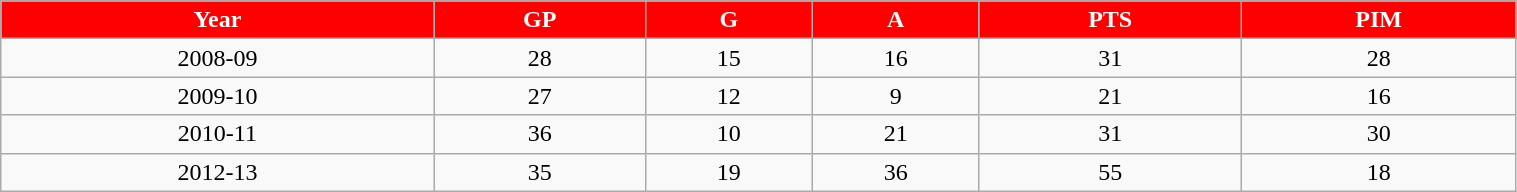<table class="wikitable" width="80%">
<tr align="center"  style="background:red;color:#FFFFFF;">
<td><strong>Year</strong></td>
<td><strong>GP</strong></td>
<td><strong>G</strong></td>
<td><strong>A</strong></td>
<td><strong>PTS</strong></td>
<td><strong>PIM</strong></td>
</tr>
<tr align="center" bgcolor="">
<td>2008-09</td>
<td>28</td>
<td>15</td>
<td>16</td>
<td>31</td>
<td>28</td>
</tr>
<tr align="center" bgcolor="">
<td>2009-10</td>
<td>27</td>
<td>12</td>
<td>9</td>
<td>21</td>
<td>16</td>
</tr>
<tr align="center" bgcolor="">
<td>2010-11</td>
<td>36</td>
<td>10</td>
<td>21</td>
<td>31</td>
<td>30</td>
</tr>
<tr align="center" bgcolor="">
<td>2012-13</td>
<td>35</td>
<td>19</td>
<td>36</td>
<td>55</td>
<td>18</td>
</tr>
</table>
